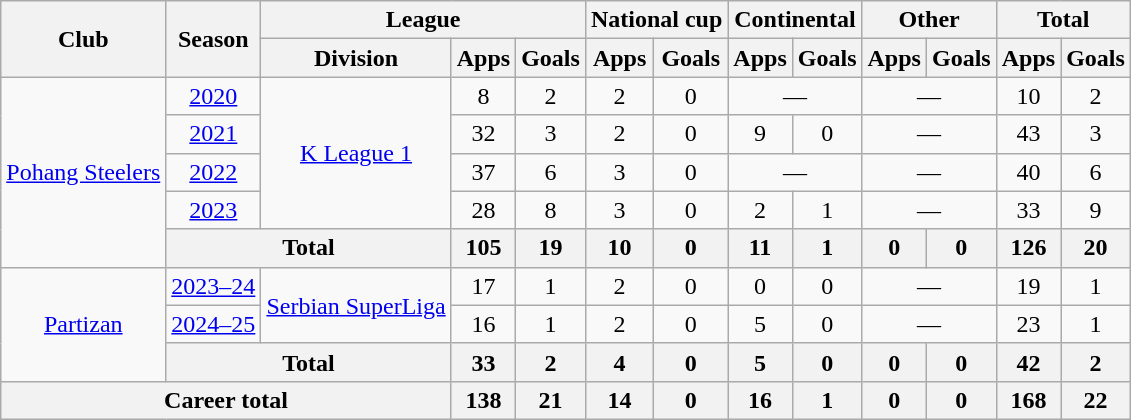<table class="wikitable" style="text-align: center">
<tr>
<th rowspan="2">Club</th>
<th rowspan="2">Season</th>
<th colspan="3">League</th>
<th colspan="2">National cup</th>
<th colspan="2">Continental</th>
<th colspan="2">Other</th>
<th colspan="2">Total</th>
</tr>
<tr>
<th>Division</th>
<th>Apps</th>
<th>Goals</th>
<th>Apps</th>
<th>Goals</th>
<th>Apps</th>
<th>Goals</th>
<th>Apps</th>
<th>Goals</th>
<th>Apps</th>
<th>Goals</th>
</tr>
<tr>
<td rowspan="5"><a href='#'>Pohang Steelers</a></td>
<td><a href='#'>2020</a></td>
<td rowspan="4"><a href='#'>K League 1</a></td>
<td>8</td>
<td>2</td>
<td>2</td>
<td>0</td>
<td colspan="2">—</td>
<td colspan="2">—</td>
<td>10</td>
<td>2</td>
</tr>
<tr>
<td><a href='#'>2021</a></td>
<td>32</td>
<td>3</td>
<td>2</td>
<td>0</td>
<td>9</td>
<td>0</td>
<td colspan="2">—</td>
<td>43</td>
<td>3</td>
</tr>
<tr>
<td><a href='#'>2022</a></td>
<td>37</td>
<td>6</td>
<td>3</td>
<td>0</td>
<td colspan="2">—</td>
<td colspan="2">—</td>
<td>40</td>
<td>6</td>
</tr>
<tr>
<td><a href='#'>2023</a></td>
<td>28</td>
<td>8</td>
<td>3</td>
<td>0</td>
<td>2</td>
<td>1</td>
<td colspan="2">—</td>
<td>33</td>
<td>9</td>
</tr>
<tr>
<th colspan="2">Total</th>
<th>105</th>
<th>19</th>
<th>10</th>
<th>0</th>
<th>11</th>
<th>1</th>
<th>0</th>
<th>0</th>
<th>126</th>
<th>20</th>
</tr>
<tr>
<td rowspan="3"><a href='#'>Partizan</a></td>
<td><a href='#'>2023–24</a></td>
<td rowspan="2"><a href='#'>Serbian SuperLiga</a></td>
<td>17</td>
<td>1</td>
<td>2</td>
<td>0</td>
<td>0</td>
<td>0</td>
<td colspan="2">—</td>
<td>19</td>
<td>1</td>
</tr>
<tr>
<td><a href='#'>2024–25</a></td>
<td>16</td>
<td>1</td>
<td>2</td>
<td>0</td>
<td>5</td>
<td>0</td>
<td colspan="2">—</td>
<td>23</td>
<td>1</td>
</tr>
<tr>
<th colspan="2">Total</th>
<th>33</th>
<th>2</th>
<th>4</th>
<th>0</th>
<th>5</th>
<th>0</th>
<th>0</th>
<th>0</th>
<th>42</th>
<th>2</th>
</tr>
<tr>
<th colspan="3">Career total</th>
<th>138</th>
<th>21</th>
<th>14</th>
<th>0</th>
<th>16</th>
<th>1</th>
<th>0</th>
<th>0</th>
<th>168</th>
<th>22</th>
</tr>
</table>
